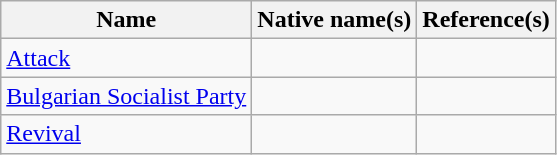<table class="wikitable">
<tr>
<th>Name</th>
<th>Native name(s)</th>
<th>Reference(s)</th>
</tr>
<tr>
<td><a href='#'>Attack</a></td>
<td></td>
<td></td>
</tr>
<tr>
<td><a href='#'>Bulgarian Socialist Party</a></td>
<td></td>
<td></td>
</tr>
<tr>
<td><a href='#'>Revival</a></td>
<td></td>
<td></td>
</tr>
</table>
